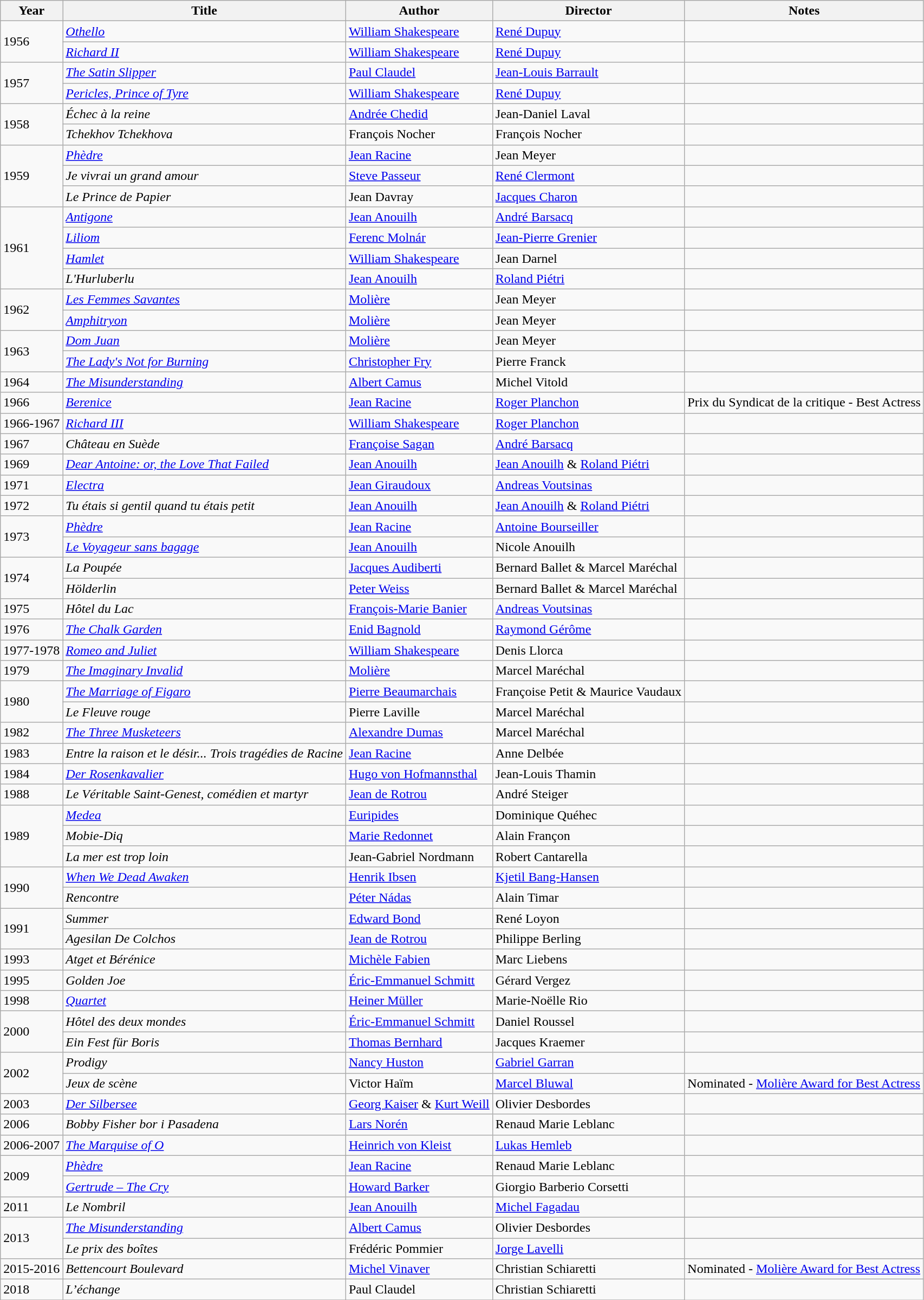<table class="wikitable">
<tr>
<th>Year</th>
<th>Title</th>
<th>Author</th>
<th>Director</th>
<th>Notes</th>
</tr>
<tr>
<td rowspan=2>1956</td>
<td><em><a href='#'>Othello</a></em></td>
<td><a href='#'>William Shakespeare</a></td>
<td><a href='#'>René Dupuy</a></td>
<td></td>
</tr>
<tr>
<td><em><a href='#'>Richard II</a></em></td>
<td><a href='#'>William Shakespeare</a></td>
<td><a href='#'>René Dupuy</a></td>
<td></td>
</tr>
<tr>
<td rowspan=2>1957</td>
<td><em><a href='#'>The Satin Slipper</a></em></td>
<td><a href='#'>Paul Claudel</a></td>
<td><a href='#'>Jean-Louis Barrault</a></td>
<td></td>
</tr>
<tr>
<td><em><a href='#'>Pericles, Prince of Tyre</a></em></td>
<td><a href='#'>William Shakespeare</a></td>
<td><a href='#'>René Dupuy</a></td>
<td></td>
</tr>
<tr>
<td rowspan=2>1958</td>
<td><em>Échec à la reine</em></td>
<td><a href='#'>Andrée Chedid</a></td>
<td>Jean-Daniel Laval</td>
<td></td>
</tr>
<tr>
<td><em>Tchekhov Tchekhova</em></td>
<td>François Nocher</td>
<td>François Nocher</td>
<td></td>
</tr>
<tr>
<td rowspan=3>1959</td>
<td><em><a href='#'>Phèdre</a></em></td>
<td><a href='#'>Jean Racine</a></td>
<td>Jean Meyer</td>
<td></td>
</tr>
<tr>
<td><em>Je vivrai un grand amour</em></td>
<td><a href='#'>Steve Passeur</a></td>
<td><a href='#'>René Clermont</a></td>
<td></td>
</tr>
<tr>
<td><em>Le Prince de Papier</em></td>
<td>Jean Davray</td>
<td><a href='#'>Jacques Charon</a></td>
<td></td>
</tr>
<tr>
<td rowspan=4>1961</td>
<td><em><a href='#'>Antigone</a></em></td>
<td><a href='#'>Jean Anouilh</a></td>
<td><a href='#'>André Barsacq</a></td>
<td></td>
</tr>
<tr>
<td><em><a href='#'>Liliom</a></em></td>
<td><a href='#'>Ferenc Molnár</a></td>
<td><a href='#'>Jean-Pierre Grenier</a></td>
<td></td>
</tr>
<tr>
<td><em><a href='#'>Hamlet</a></em></td>
<td><a href='#'>William Shakespeare</a></td>
<td>Jean Darnel</td>
<td></td>
</tr>
<tr>
<td><em>L'Hurluberlu</em></td>
<td><a href='#'>Jean Anouilh</a></td>
<td><a href='#'>Roland Piétri</a></td>
<td></td>
</tr>
<tr>
<td rowspan=2>1962</td>
<td><em><a href='#'>Les Femmes Savantes</a></em></td>
<td><a href='#'>Molière</a></td>
<td>Jean Meyer</td>
<td></td>
</tr>
<tr>
<td><em><a href='#'>Amphitryon</a></em></td>
<td><a href='#'>Molière</a></td>
<td>Jean Meyer</td>
<td></td>
</tr>
<tr>
<td rowspan=2>1963</td>
<td><em><a href='#'>Dom Juan</a></em></td>
<td><a href='#'>Molière</a></td>
<td>Jean Meyer</td>
<td></td>
</tr>
<tr>
<td><em><a href='#'>The Lady's Not for Burning</a></em></td>
<td><a href='#'>Christopher Fry</a></td>
<td>Pierre Franck</td>
<td></td>
</tr>
<tr>
<td>1964</td>
<td><em><a href='#'>The Misunderstanding</a></em></td>
<td><a href='#'>Albert Camus</a></td>
<td>Michel Vitold</td>
<td></td>
</tr>
<tr>
<td>1966</td>
<td><em><a href='#'>Berenice</a></em></td>
<td><a href='#'>Jean Racine</a></td>
<td><a href='#'>Roger Planchon</a></td>
<td>Prix du Syndicat de la critique - Best Actress</td>
</tr>
<tr>
<td>1966-1967</td>
<td><em><a href='#'>Richard III</a></em></td>
<td><a href='#'>William Shakespeare</a></td>
<td><a href='#'>Roger Planchon</a></td>
<td></td>
</tr>
<tr>
<td>1967</td>
<td><em>Château en Suède</em></td>
<td><a href='#'>Françoise Sagan</a></td>
<td><a href='#'>André Barsacq</a></td>
<td></td>
</tr>
<tr>
<td>1969</td>
<td><em><a href='#'>Dear Antoine: or, the Love That Failed</a></em></td>
<td><a href='#'>Jean Anouilh</a></td>
<td><a href='#'>Jean Anouilh</a> & <a href='#'>Roland Piétri</a></td>
<td></td>
</tr>
<tr>
<td>1971</td>
<td><em><a href='#'>Electra</a></em></td>
<td><a href='#'>Jean Giraudoux</a></td>
<td><a href='#'>Andreas Voutsinas</a></td>
<td></td>
</tr>
<tr>
<td>1972</td>
<td><em>Tu étais si gentil quand tu étais petit</em></td>
<td><a href='#'>Jean Anouilh</a></td>
<td><a href='#'>Jean Anouilh</a> & <a href='#'>Roland Piétri</a></td>
<td></td>
</tr>
<tr>
<td rowspan=2>1973</td>
<td><em><a href='#'>Phèdre</a></em></td>
<td><a href='#'>Jean Racine</a></td>
<td><a href='#'>Antoine Bourseiller</a></td>
<td></td>
</tr>
<tr>
<td><em><a href='#'>Le Voyageur sans bagage</a></em></td>
<td><a href='#'>Jean Anouilh</a></td>
<td>Nicole Anouilh</td>
<td></td>
</tr>
<tr>
<td rowspan=2>1974</td>
<td><em>La Poupée</em></td>
<td><a href='#'>Jacques Audiberti</a></td>
<td>Bernard Ballet & Marcel Maréchal</td>
<td></td>
</tr>
<tr>
<td><em>Hölderlin</em></td>
<td><a href='#'>Peter Weiss</a></td>
<td>Bernard Ballet & Marcel Maréchal</td>
<td></td>
</tr>
<tr>
<td>1975</td>
<td><em>Hôtel du Lac</em></td>
<td><a href='#'>François-Marie Banier</a></td>
<td><a href='#'>Andreas Voutsinas</a></td>
<td></td>
</tr>
<tr>
<td>1976</td>
<td><em><a href='#'>The Chalk Garden</a></em></td>
<td><a href='#'>Enid Bagnold</a></td>
<td><a href='#'>Raymond Gérôme</a></td>
<td></td>
</tr>
<tr>
<td>1977-1978</td>
<td><em><a href='#'>Romeo and Juliet</a></em></td>
<td><a href='#'>William Shakespeare</a></td>
<td>Denis Llorca</td>
<td></td>
</tr>
<tr>
<td>1979</td>
<td><em><a href='#'>The Imaginary Invalid</a></em></td>
<td><a href='#'>Molière</a></td>
<td>Marcel Maréchal</td>
<td></td>
</tr>
<tr>
<td rowspan=2>1980</td>
<td><em><a href='#'>The Marriage of Figaro</a></em></td>
<td><a href='#'>Pierre Beaumarchais</a></td>
<td>Françoise Petit & Maurice Vaudaux</td>
<td></td>
</tr>
<tr>
<td><em>Le Fleuve rouge</em></td>
<td>Pierre Laville</td>
<td>Marcel Maréchal</td>
<td></td>
</tr>
<tr>
<td>1982</td>
<td><em><a href='#'>The Three Musketeers</a></em></td>
<td><a href='#'>Alexandre Dumas</a></td>
<td>Marcel Maréchal</td>
<td></td>
</tr>
<tr>
<td>1983</td>
<td><em>Entre la raison et le désir... Trois tragédies de Racine</em></td>
<td><a href='#'>Jean Racine</a></td>
<td>Anne Delbée</td>
<td></td>
</tr>
<tr>
<td>1984</td>
<td><em><a href='#'>Der Rosenkavalier</a></em></td>
<td><a href='#'>Hugo von Hofmannsthal</a></td>
<td>Jean-Louis Thamin</td>
<td></td>
</tr>
<tr>
<td>1988</td>
<td><em>Le Véritable Saint-Genest, comédien et martyr</em></td>
<td><a href='#'>Jean de Rotrou</a></td>
<td>André Steiger</td>
<td></td>
</tr>
<tr>
<td rowspan=3>1989</td>
<td><em><a href='#'>Medea</a></em></td>
<td><a href='#'>Euripides</a></td>
<td>Dominique Quéhec</td>
<td></td>
</tr>
<tr>
<td><em>Mobie-Diq</em></td>
<td><a href='#'>Marie Redonnet</a></td>
<td>Alain Françon</td>
<td></td>
</tr>
<tr>
<td><em>La mer est trop loin</em></td>
<td>Jean-Gabriel Nordmann</td>
<td>Robert Cantarella</td>
<td></td>
</tr>
<tr>
<td rowspan=2>1990</td>
<td><em><a href='#'>When We Dead Awaken</a></em></td>
<td><a href='#'>Henrik Ibsen</a></td>
<td><a href='#'>Kjetil Bang-Hansen</a></td>
<td></td>
</tr>
<tr>
<td><em>Rencontre</em></td>
<td><a href='#'>Péter Nádas</a></td>
<td>Alain Timar</td>
<td></td>
</tr>
<tr>
<td rowspan=2>1991</td>
<td><em>Summer</em></td>
<td><a href='#'>Edward Bond</a></td>
<td>René Loyon</td>
<td></td>
</tr>
<tr>
<td><em>Agesilan De Colchos</em></td>
<td><a href='#'>Jean de Rotrou</a></td>
<td>Philippe Berling</td>
<td></td>
</tr>
<tr>
<td>1993</td>
<td><em>Atget et Bérénice</em></td>
<td><a href='#'>Michèle Fabien</a></td>
<td>Marc Liebens</td>
<td></td>
</tr>
<tr>
<td>1995</td>
<td><em>Golden Joe</em></td>
<td><a href='#'>Éric-Emmanuel Schmitt</a></td>
<td>Gérard Vergez</td>
<td></td>
</tr>
<tr>
<td>1998</td>
<td><em><a href='#'>Quartet</a></em></td>
<td><a href='#'>Heiner Müller</a></td>
<td>Marie-Noëlle Rio</td>
<td></td>
</tr>
<tr>
<td rowspan=2>2000</td>
<td><em>Hôtel des deux mondes</em></td>
<td><a href='#'>Éric-Emmanuel Schmitt</a></td>
<td>Daniel Roussel</td>
<td></td>
</tr>
<tr>
<td><em>Ein Fest für Boris</em></td>
<td><a href='#'>Thomas Bernhard</a></td>
<td>Jacques Kraemer</td>
<td></td>
</tr>
<tr>
<td rowspan=2>2002</td>
<td><em>Prodigy</em></td>
<td><a href='#'>Nancy Huston</a></td>
<td><a href='#'>Gabriel Garran</a></td>
<td></td>
</tr>
<tr>
<td><em>Jeux de scène</em></td>
<td>Victor Haïm</td>
<td><a href='#'>Marcel Bluwal</a></td>
<td>Nominated - <a href='#'>Molière Award for Best Actress</a></td>
</tr>
<tr>
<td>2003</td>
<td><em><a href='#'>Der Silbersee</a></em></td>
<td><a href='#'>Georg Kaiser</a> & <a href='#'>Kurt Weill</a></td>
<td>Olivier Desbordes</td>
<td></td>
</tr>
<tr>
<td>2006</td>
<td><em>Bobby Fisher bor i Pasadena</em></td>
<td><a href='#'>Lars Norén</a></td>
<td>Renaud Marie Leblanc</td>
<td></td>
</tr>
<tr>
<td>2006-2007</td>
<td><em><a href='#'>The Marquise of O</a></em></td>
<td><a href='#'>Heinrich von Kleist</a></td>
<td><a href='#'>Lukas Hemleb</a></td>
<td></td>
</tr>
<tr>
<td rowspan=2>2009</td>
<td><em><a href='#'>Phèdre</a></em></td>
<td><a href='#'>Jean Racine</a></td>
<td>Renaud Marie Leblanc</td>
<td></td>
</tr>
<tr>
<td><em><a href='#'>Gertrude – The Cry</a></em></td>
<td><a href='#'>Howard Barker</a></td>
<td>Giorgio Barberio Corsetti</td>
<td></td>
</tr>
<tr>
<td>2011</td>
<td><em>Le Nombril</em></td>
<td><a href='#'>Jean Anouilh</a></td>
<td><a href='#'>Michel Fagadau</a></td>
<td></td>
</tr>
<tr>
<td rowspan=2>2013</td>
<td><em><a href='#'>The Misunderstanding</a></em></td>
<td><a href='#'>Albert Camus</a></td>
<td>Olivier Desbordes</td>
<td></td>
</tr>
<tr>
<td><em>Le prix des boîtes</em></td>
<td>Frédéric Pommier</td>
<td><a href='#'>Jorge Lavelli</a></td>
<td></td>
</tr>
<tr>
<td>2015-2016</td>
<td><em>Bettencourt Boulevard</em></td>
<td><a href='#'>Michel Vinaver</a></td>
<td>Christian Schiaretti</td>
<td>Nominated - <a href='#'>Molière Award for Best Actress</a></td>
</tr>
<tr>
<td>2018</td>
<td><em>L’échange</em></td>
<td>Paul Claudel</td>
<td>Christian Schiaretti</td>
</tr>
<tr>
</tr>
</table>
